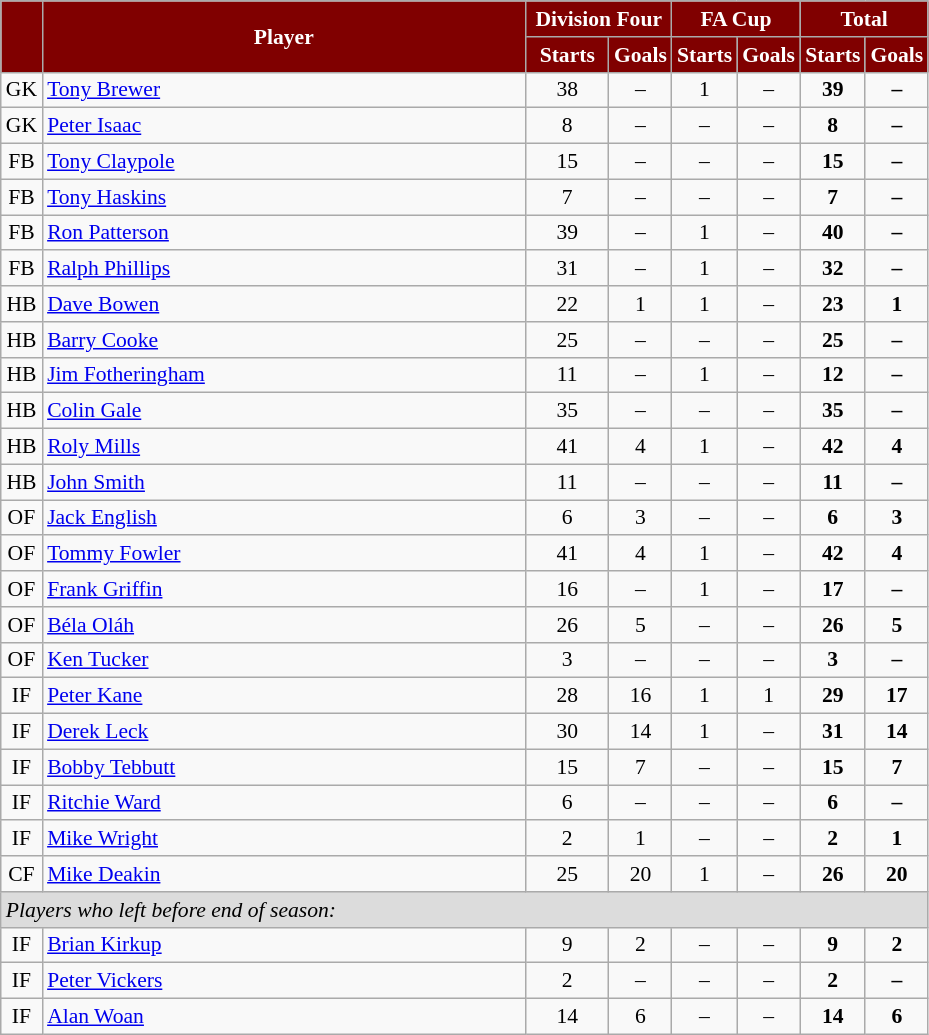<table class="wikitable"  style="text-align:center; font-size:90%; width:49%;">
<tr>
<th rowspan="2" style="background:maroon; color:white;  width: 4%"></th>
<th rowspan="2" style="background:maroon; color:white; ">Player</th>
<th colspan="2" style="background:maroon; color:white; ">Division Four</th>
<th colspan="2" style="background:maroon; color:white; ">FA Cup</th>
<th colspan="2" style="background:maroon; color:white; ">Total</th>
</tr>
<tr>
<th style="background:maroon; color:white;  width: 9%;">Starts</th>
<th style="background:maroon; color:white;  width: 6%;">Goals</th>
<th style="background:maroon; color:white;  width: 4%;">Starts</th>
<th style="background:maroon; color:white;  width: 4%;">Goals</th>
<th style="background:maroon; color:white;  width: 4%;">Starts</th>
<th style="background:maroon; color:white;  width: 4%;">Goals</th>
</tr>
<tr>
<td>GK</td>
<td style="text-align:left;"><a href='#'>Tony Brewer</a></td>
<td>38</td>
<td>–</td>
<td>1</td>
<td>–</td>
<td><strong>39</strong></td>
<td><strong>–</strong></td>
</tr>
<tr>
<td>GK</td>
<td style="text-align:left;"><a href='#'>Peter Isaac</a></td>
<td>8</td>
<td>–</td>
<td>–</td>
<td>–</td>
<td><strong>8</strong></td>
<td><strong>–</strong></td>
</tr>
<tr>
<td>FB</td>
<td style="text-align:left;"><a href='#'>Tony Claypole</a></td>
<td>15</td>
<td>–</td>
<td>–</td>
<td>–</td>
<td><strong>15</strong></td>
<td><strong>–</strong></td>
</tr>
<tr>
<td>FB</td>
<td style="text-align:left;"><a href='#'>Tony Haskins</a></td>
<td>7</td>
<td>–</td>
<td>–</td>
<td>–</td>
<td><strong>7</strong></td>
<td><strong>–</strong></td>
</tr>
<tr>
<td>FB</td>
<td style="text-align:left;"><a href='#'>Ron Patterson</a></td>
<td>39</td>
<td>–</td>
<td>1</td>
<td>–</td>
<td><strong>40</strong></td>
<td><strong>–</strong></td>
</tr>
<tr>
<td>FB</td>
<td style="text-align:left;"><a href='#'>Ralph Phillips</a></td>
<td>31</td>
<td>–</td>
<td>1</td>
<td>–</td>
<td><strong>32</strong></td>
<td><strong>–</strong></td>
</tr>
<tr>
<td>HB</td>
<td style="text-align:left;"><a href='#'>Dave Bowen</a></td>
<td>22</td>
<td>1</td>
<td>1</td>
<td>–</td>
<td><strong>23</strong></td>
<td><strong>1</strong></td>
</tr>
<tr>
<td>HB</td>
<td style="text-align:left;"><a href='#'>Barry Cooke</a></td>
<td>25</td>
<td>–</td>
<td>–</td>
<td>–</td>
<td><strong>25</strong></td>
<td><strong>–</strong></td>
</tr>
<tr>
<td>HB</td>
<td style="text-align:left;"><a href='#'>Jim Fotheringham</a></td>
<td>11</td>
<td>–</td>
<td>1</td>
<td>–</td>
<td><strong>12</strong></td>
<td><strong>–</strong></td>
</tr>
<tr>
<td>HB</td>
<td style="text-align:left;"><a href='#'>Colin Gale</a></td>
<td>35</td>
<td>–</td>
<td>–</td>
<td>–</td>
<td><strong>35</strong></td>
<td><strong>–</strong></td>
</tr>
<tr>
<td>HB</td>
<td style="text-align:left;"><a href='#'>Roly Mills</a></td>
<td>41</td>
<td>4</td>
<td>1</td>
<td>–</td>
<td><strong>42</strong></td>
<td><strong>4</strong></td>
</tr>
<tr>
<td>HB</td>
<td style="text-align:left;"><a href='#'>John Smith</a></td>
<td>11</td>
<td>–</td>
<td>–</td>
<td>–</td>
<td><strong>11</strong></td>
<td><strong>–</strong></td>
</tr>
<tr>
<td>OF</td>
<td style="text-align:left;"><a href='#'>Jack English</a></td>
<td>6</td>
<td>3</td>
<td>–</td>
<td>–</td>
<td><strong>6</strong></td>
<td><strong>3</strong></td>
</tr>
<tr>
<td>OF</td>
<td style="text-align:left;"><a href='#'>Tommy Fowler</a></td>
<td>41</td>
<td>4</td>
<td>1</td>
<td>–</td>
<td><strong>42</strong></td>
<td><strong>4</strong></td>
</tr>
<tr>
<td>OF</td>
<td style="text-align:left;"><a href='#'>Frank Griffin</a></td>
<td>16</td>
<td>–</td>
<td>1</td>
<td>–</td>
<td><strong>17</strong></td>
<td><strong>–</strong></td>
</tr>
<tr>
<td>OF</td>
<td style="text-align:left;"><a href='#'>Béla Oláh</a></td>
<td>26</td>
<td>5</td>
<td>–</td>
<td>–</td>
<td><strong>26</strong></td>
<td><strong>5</strong></td>
</tr>
<tr>
<td>OF</td>
<td style="text-align:left;"><a href='#'>Ken Tucker</a></td>
<td>3</td>
<td>–</td>
<td>–</td>
<td>–</td>
<td><strong>3</strong></td>
<td><strong>–</strong></td>
</tr>
<tr>
<td>IF</td>
<td style="text-align:left;"><a href='#'>Peter Kane</a></td>
<td>28</td>
<td>16</td>
<td>1</td>
<td>1</td>
<td><strong>29</strong></td>
<td><strong>17</strong></td>
</tr>
<tr>
<td>IF</td>
<td style="text-align:left;"><a href='#'>Derek Leck</a></td>
<td>30</td>
<td>14</td>
<td>1</td>
<td>–</td>
<td><strong>31</strong></td>
<td><strong>14</strong></td>
</tr>
<tr>
<td>IF</td>
<td style="text-align:left;"><a href='#'>Bobby Tebbutt</a></td>
<td>15</td>
<td>7</td>
<td>–</td>
<td>–</td>
<td><strong>15</strong></td>
<td><strong>7</strong></td>
</tr>
<tr>
<td>IF</td>
<td style="text-align:left;"><a href='#'>Ritchie Ward</a></td>
<td>6</td>
<td>–</td>
<td>–</td>
<td>–</td>
<td><strong>6</strong></td>
<td><strong>–</strong></td>
</tr>
<tr>
<td>IF</td>
<td style="text-align:left;"><a href='#'>Mike Wright</a></td>
<td>2</td>
<td>1</td>
<td>–</td>
<td>–</td>
<td><strong>2</strong></td>
<td><strong>1</strong></td>
</tr>
<tr>
<td>CF</td>
<td style="text-align:left;"><a href='#'>Mike Deakin</a></td>
<td>25</td>
<td>20</td>
<td>1</td>
<td>–</td>
<td><strong>26</strong></td>
<td><strong>20</strong></td>
</tr>
<tr>
<td colspan="20" style="background:#dcdcdc; text-align:left;"><em>Players who left before end of season:</em></td>
</tr>
<tr>
<td>IF</td>
<td style="text-align:left;"><a href='#'>Brian Kirkup</a></td>
<td>9</td>
<td>2</td>
<td>–</td>
<td>–</td>
<td><strong>9</strong></td>
<td><strong>2</strong></td>
</tr>
<tr>
<td>IF</td>
<td style="text-align:left;"><a href='#'>Peter Vickers</a></td>
<td>2</td>
<td>–</td>
<td>–</td>
<td>–</td>
<td><strong>2</strong></td>
<td><strong>–</strong></td>
</tr>
<tr>
<td>IF</td>
<td style="text-align:left;"><a href='#'>Alan Woan</a></td>
<td>14</td>
<td>6</td>
<td>–</td>
<td>–</td>
<td><strong>14</strong></td>
<td><strong>6</strong></td>
</tr>
</table>
